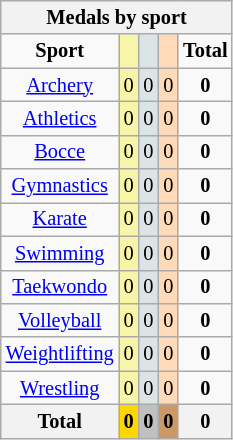<table class="wikitable" style="font-size:85%">
<tr style="background:#efefef;">
<th colspan=7><strong>Medals by sport</strong></th>
</tr>
<tr align=center>
<td><strong>Sport</strong></td>
<td bgcolor=#f7f6a8></td>
<td bgcolor=#dce5e5></td>
<td bgcolor=#ffdab9></td>
<td><strong>Total</strong></td>
</tr>
<tr align=center>
<td><a href='#'>Archery</a></td>
<td style="background:#F7F6A8;">0</td>
<td style="background:#DCE5E5;">0</td>
<td style="background:#FFDAB9;">0</td>
<td><strong>0</strong></td>
</tr>
<tr align=center>
<td><a href='#'>Athletics</a></td>
<td style="background:#F7F6A8;">0</td>
<td style="background:#DCE5E5;">0</td>
<td style="background:#FFDAB9;">0</td>
<td><strong>0</strong></td>
</tr>
<tr align=center>
<td><a href='#'>Bocce</a></td>
<td style="background:#F7F6A8;">0</td>
<td style="background:#DCE5E5;">0</td>
<td style="background:#FFDAB9;">0</td>
<td><strong>0</strong></td>
</tr>
<tr align=center>
<td><a href='#'>Gymnastics</a></td>
<td style="background:#F7F6A8;">0</td>
<td style="background:#DCE5E5;">0</td>
<td style="background:#FFDAB9;">0</td>
<td><strong>0</strong></td>
</tr>
<tr align=center>
<td><a href='#'>Karate</a></td>
<td style="background:#F7F6A8;">0</td>
<td style="background:#DCE5E5;">0</td>
<td style="background:#FFDAB9;">0</td>
<td><strong>0</strong></td>
</tr>
<tr align=center>
<td><a href='#'>Swimming</a></td>
<td style="background:#F7F6A8;">0</td>
<td style="background:#DCE5E5;">0</td>
<td style="background:#FFDAB9;">0</td>
<td><strong>0</strong></td>
</tr>
<tr align=center>
<td><a href='#'>Taekwondo</a></td>
<td style="background:#F7F6A8;">0</td>
<td style="background:#DCE5E5;">0</td>
<td style="background:#FFDAB9;">0</td>
<td><strong>0</strong></td>
</tr>
<tr align=center>
<td><a href='#'>Volleyball</a></td>
<td style="background:#F7F6A8;">0</td>
<td style="background:#DCE5E5;">0</td>
<td style="background:#FFDAB9;">0</td>
<td><strong>0</strong></td>
</tr>
<tr align=center>
<td><a href='#'>Weightlifting</a></td>
<td style="background:#F7F6A8;">0</td>
<td style="background:#DCE5E5;">0</td>
<td style="background:#FFDAB9;">0</td>
<td><strong>0</strong></td>
</tr>
<tr align=center>
<td><a href='#'>Wrestling</a></td>
<td style="background:#F7F6A8;">0</td>
<td style="background:#DCE5E5;">0</td>
<td style="background:#FFDAB9;">0</td>
<td><strong>0</strong></td>
</tr>
<tr align=center>
<th><strong>Total</strong></th>
<th style="background:gold;"><strong>0</strong></th>
<th style="background:silver;"><strong>0</strong></th>
<th style="background:#c96;"><strong>0</strong></th>
<th><strong>0</strong></th>
</tr>
</table>
